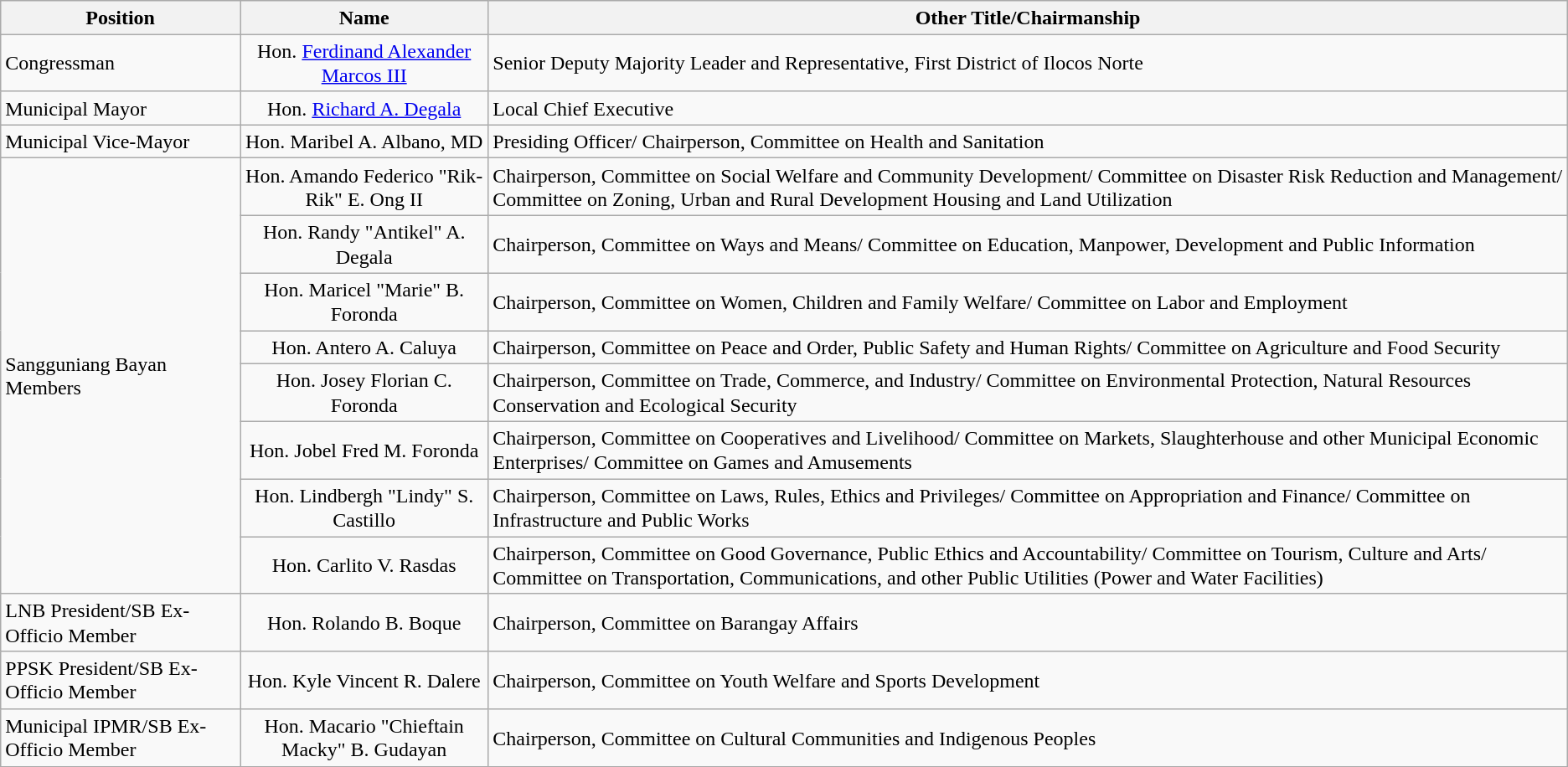<table class="wikitable" style="line-height:1.20em; font-size:100%;">
<tr ->
<th>Position</th>
<th>Name</th>
<th>Other Title/Chairmanship</th>
</tr>
<tr ->
<td>Congressman</td>
<td style="text-align:center;">Hon. <a href='#'>Ferdinand Alexander Marcos III</a></td>
<td>Senior Deputy Majority Leader and Representative, First District of Ilocos Norte</td>
</tr>
<tr ->
<td>Municipal Mayor</td>
<td style="text-align:center;">Hon. <a href='#'>Richard A. Degala</a></td>
<td>Local Chief Executive</td>
</tr>
<tr ->
<td>Municipal Vice-Mayor</td>
<td style="text-align:center;">Hon. Maribel A. Albano, MD</td>
<td>Presiding Officer/ Chairperson, Committee on Health and Sanitation</td>
</tr>
<tr ->
<td rowspan=8>Sangguniang Bayan Members</td>
<td style="text-align:center;">Hon. Amando Federico "Rik-Rik" E. Ong II</td>
<td>Chairperson, Committee on Social Welfare and Community Development/ Committee on Disaster Risk Reduction and Management/ Committee on Zoning, Urban and Rural Development Housing and Land Utilization</td>
</tr>
<tr ->
<td style="text-align:center;">Hon. Randy "Antikel" A. Degala</td>
<td>Chairperson, Committee on Ways and Means/ Committee on Education, Manpower, Development and Public Information</td>
</tr>
<tr ->
<td style="text-align:center;">Hon. Maricel "Marie" B. Foronda</td>
<td>Chairperson, Committee on Women, Children and Family Welfare/ Committee on Labor and Employment</td>
</tr>
<tr ->
<td style="text-align:center;">Hon. Antero A. Caluya</td>
<td>Chairperson, Committee on Peace and Order, Public Safety and Human Rights/ Committee on Agriculture and Food Security</td>
</tr>
<tr>
<td style="text-align:center;">Hon. Josey Florian C. Foronda</td>
<td>Chairperson, Committee on Trade, Commerce, and Industry/ Committee on Environmental Protection, Natural Resources Conservation and Ecological Security</td>
</tr>
<tr>
<td style="text-align:center;">Hon. Jobel Fred M. Foronda</td>
<td>Chairperson, Committee on Cooperatives and Livelihood/ Committee on Markets, Slaughterhouse and other Municipal Economic Enterprises/ Committee on Games and Amusements</td>
</tr>
<tr>
<td style="text-align:center;">Hon. Lindbergh "Lindy" S. Castillo</td>
<td>Chairperson, Committee on Laws, Rules, Ethics and Privileges/ Committee on Appropriation and Finance/ Committee on Infrastructure and Public Works</td>
</tr>
<tr>
<td style="text-align:center;">Hon. Carlito V. Rasdas</td>
<td>Chairperson, Committee on Good Governance, Public Ethics and Accountability/ Committee on Tourism, Culture and Arts/ Committee on Transportation, Communications, and other Public Utilities (Power and Water Facilities)</td>
</tr>
<tr>
<td rowspan=1>LNB President/SB Ex-Officio Member</td>
<td style="text-align:center;">Hon. Rolando B. Boque</td>
<td>Chairperson, Committee on Barangay Affairs</td>
</tr>
<tr>
<td rowspan=1>PPSK President/SB Ex-Officio Member</td>
<td style="text-align:center;">Hon. Kyle Vincent R. Dalere</td>
<td>Chairperson, Committee on Youth Welfare and Sports Development</td>
</tr>
<tr>
<td rowspan=1>Municipal IPMR/SB Ex-Officio Member</td>
<td style="text-align:center;">Hon. Macario "Chieftain Macky" B. Gudayan</td>
<td>Chairperson, Committee on Cultural Communities and Indigenous Peoples</td>
</tr>
<tr>
</tr>
</table>
